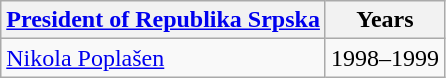<table class=wikitable>
<tr>
<th><a href='#'>President of Republika Srpska</a></th>
<th>Years</th>
</tr>
<tr>
<td><a href='#'>Nikola Poplašen</a></td>
<td>1998–1999</td>
</tr>
</table>
